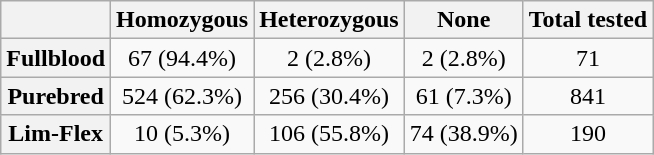<table class="wikitable" style="text-align:center;">
<tr>
<th scope="col"> </th>
<th scope="col">Homozygous</th>
<th scope="col">Heterozygous</th>
<th scope="col">None</th>
<th scope="col">Total tested</th>
</tr>
<tr>
<th scope="row">Fullblood</th>
<td>67 (94.4%)</td>
<td>2 (2.8%)</td>
<td>2 (2.8%)</td>
<td>71</td>
</tr>
<tr>
<th scope="row">Purebred</th>
<td>524 (62.3%)</td>
<td>256 (30.4%)</td>
<td>61 (7.3%)</td>
<td>841</td>
</tr>
<tr>
<th scope="row">Lim-Flex</th>
<td>10 (5.3%)</td>
<td>106 (55.8%)</td>
<td>74 (38.9%)</td>
<td>190</td>
</tr>
</table>
